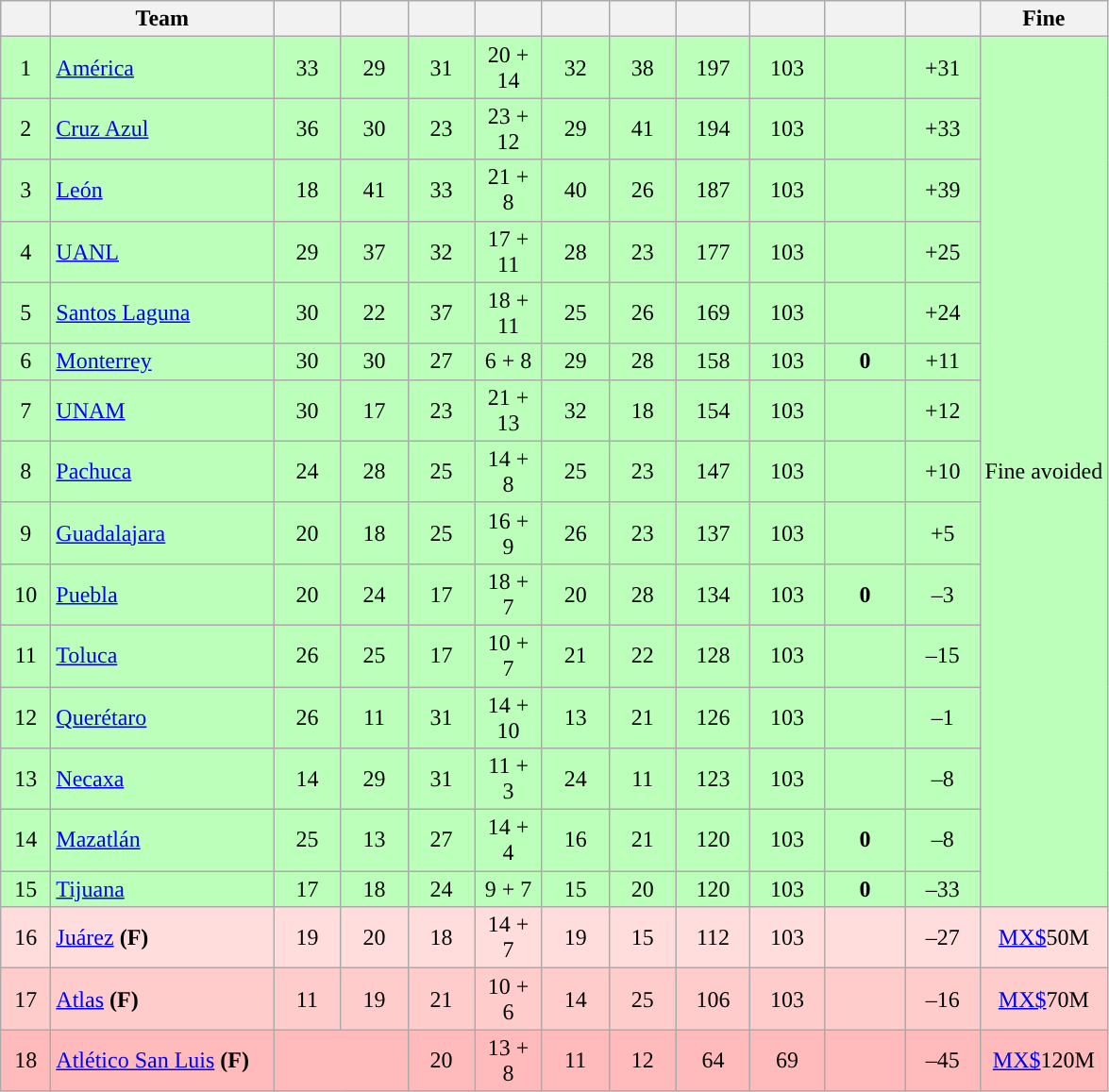<table class="wikitable sortable" style="text-align: center;">
<tr>
<th width=28><br></th>
<th width=150>Team</th>
<th width=40></th>
<th width=40></th>
<th width=40></th>
<th width=40></th>
<th width=40></th>
<th width=40></th>
<th width=45></th>
<th width=45></th>
<th width=50><br></th>
<th width=45><br></th>
<th>Fine</th>
</tr>
<tr style="text-align:center;background:#BBFFBB;">
<td>1</td>
<td align=left><a href='#'>América</a></td>
<td>33</td>
<td>29</td>
<td>31</td>
<td>20 + 14</td>
<td>32</td>
<td>38</td>
<td>197</td>
<td>103</td>
<td><strong></strong></td>
<td>+31</td>
<td align=center rowspan=15>Fine avoided</td>
</tr>
<tr style="text-align:center;background:#BBFFBB;">
<td>2</td>
<td align=left><a href='#'>Cruz Azul</a></td>
<td>36</td>
<td>30</td>
<td>23</td>
<td>23 + 12</td>
<td>29</td>
<td>41</td>
<td>194</td>
<td>103</td>
<td><strong></strong></td>
<td>+33</td>
</tr>
<tr style="text-align:center; background:#BBFFBB;">
<td>3</td>
<td align=left><a href='#'>León</a></td>
<td>18</td>
<td>41</td>
<td>33</td>
<td>21 + 8</td>
<td>40</td>
<td>26</td>
<td>187</td>
<td>103</td>
<td><strong></strong></td>
<td>+39</td>
</tr>
<tr style="text-align:center; background:#BBFFBB;">
<td>4</td>
<td align=left><a href='#'>UANL</a></td>
<td>29</td>
<td>37</td>
<td>32</td>
<td>17 + 11</td>
<td>28</td>
<td>23</td>
<td>177</td>
<td>103</td>
<td><strong></strong></td>
<td>+25</td>
</tr>
<tr style="text-align:center; background:#BBFFBB;">
<td>5</td>
<td align=left><a href='#'>Santos Laguna</a></td>
<td>30</td>
<td>22</td>
<td>37</td>
<td>18 + 11</td>
<td>25</td>
<td>26</td>
<td>169</td>
<td>103</td>
<td><strong></strong></td>
<td>+24</td>
</tr>
<tr style="text-align:center;background:#BBFFBB;">
<td>6</td>
<td align=left><a href='#'>Monterrey</a></td>
<td>30</td>
<td>30</td>
<td>27</td>
<td>6 + 8</td>
<td>29</td>
<td>28</td>
<td>158</td>
<td>103</td>
<td><strong>0</strong></td>
<td>+11</td>
</tr>
<tr style="text-align:center;background:#BBFFBB;">
<td>7</td>
<td align=left><a href='#'>UNAM</a></td>
<td>30</td>
<td>17</td>
<td>23</td>
<td>21 + 13</td>
<td>32</td>
<td>18</td>
<td>154</td>
<td>103</td>
<td><strong></strong></td>
<td>+12</td>
</tr>
<tr style="text-align:center; background:#BBFFBB;">
<td>8</td>
<td align=left><a href='#'>Pachuca</a></td>
<td>24</td>
<td>28</td>
<td>25</td>
<td>14 + 8</td>
<td>25</td>
<td>23</td>
<td>147</td>
<td>103</td>
<td><strong></strong></td>
<td>+10</td>
</tr>
<tr style="text-align:center; background:#BBFFBB;">
<td>9</td>
<td align=left><a href='#'>Guadalajara</a></td>
<td>20</td>
<td>18</td>
<td>25</td>
<td>16 + 9</td>
<td>26</td>
<td>23</td>
<td>137</td>
<td>103</td>
<td><strong></strong></td>
<td>+5</td>
</tr>
<tr style="text-align:center;background:#BBFFBB;">
<td>10</td>
<td align=left><a href='#'>Puebla</a></td>
<td>20</td>
<td>24</td>
<td>17</td>
<td>18 + 7</td>
<td>20</td>
<td>28</td>
<td>134</td>
<td>103</td>
<td><strong>0</strong></td>
<td>–3</td>
</tr>
<tr style="text-align:center; background:#BBFFBB;">
<td>11</td>
<td align=left><a href='#'>Toluca</a></td>
<td>26</td>
<td>25</td>
<td>17</td>
<td>10 + 7</td>
<td>21</td>
<td>22</td>
<td>128</td>
<td>103</td>
<td><strong></strong></td>
<td>–15</td>
</tr>
<tr style="text-align:center; background:#BBFFBB;">
<td>12</td>
<td align=left><a href='#'>Querétaro</a></td>
<td>26</td>
<td>11</td>
<td>31</td>
<td>14 + 10</td>
<td>13</td>
<td>21</td>
<td>126</td>
<td>103</td>
<td><strong></strong></td>
<td>–1</td>
</tr>
<tr style="text-align:center; background:#BBFFBB;">
<td>13</td>
<td align=left><a href='#'>Necaxa</a></td>
<td>14</td>
<td>29</td>
<td>31</td>
<td>11 + 3</td>
<td>24</td>
<td>11</td>
<td>123</td>
<td>103</td>
<td><strong></strong></td>
<td>–8</td>
</tr>
<tr style="text-align:center; background:#BBFFBB;">
<td>14</td>
<td align=left><a href='#'>Mazatlán</a></td>
<td>25</td>
<td>13</td>
<td>27</td>
<td>14 + 4</td>
<td>16</td>
<td>21</td>
<td>120</td>
<td>103</td>
<td><strong>0</strong></td>
<td>–8</td>
</tr>
<tr style="text-align:center; background:#BBFFBB;">
<td>15</td>
<td align=left><a href='#'>Tijuana</a></td>
<td>17</td>
<td>18</td>
<td>24</td>
<td>9 + 7</td>
<td>15</td>
<td>20</td>
<td>120</td>
<td>103</td>
<td><strong>0</strong></td>
<td>–33</td>
</tr>
<tr style="text-align:center;background:#FFDDDD;">
<td>16</td>
<td align=left><a href='#'>Juárez</a> <strong>(F)</strong></td>
<td>19</td>
<td>20</td>
<td>18</td>
<td>14 + 7</td>
<td>19</td>
<td>15</td>
<td>112</td>
<td>103</td>
<td><strong></strong></td>
<td>–27</td>
<td><a href='#'>MX$</a>50M</td>
</tr>
<tr style="text-align:center;background:#FFCCCC;">
<td>17</td>
<td align=left><a href='#'>Atlas</a> <strong>(F)</strong></td>
<td>11</td>
<td>19</td>
<td>21</td>
<td>10 + 6</td>
<td>14</td>
<td>25</td>
<td>106</td>
<td>103</td>
<td><strong></strong></td>
<td>–16</td>
<td><a href='#'>MX$</a>70M</td>
</tr>
<tr style="text-align:center;background:#FFBBBB;">
<td>18</td>
<td align=left><a href='#'>Atlético San Luis</a> <strong>(F)</strong></td>
<td colspan=2></td>
<td>20</td>
<td>13 + 8</td>
<td>11</td>
<td>12</td>
<td>64</td>
<td>69</td>
<td><strong></strong></td>
<td>–45</td>
<td><a href='#'>MX$</a>120M</td>
</tr>
</table>
